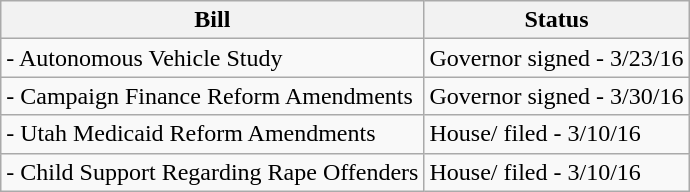<table class="wikitable">
<tr>
<th>Bill</th>
<th>Status</th>
</tr>
<tr>
<td>- Autonomous Vehicle Study</td>
<td>Governor signed - 3/23/16</td>
</tr>
<tr>
<td> - Campaign Finance Reform Amendments</td>
<td>Governor signed - 3/30/16</td>
</tr>
<tr>
<td> - Utah Medicaid Reform Amendments</td>
<td>House/ filed - 3/10/16</td>
</tr>
<tr>
<td>- Child Support Regarding Rape Offenders</td>
<td>House/ filed - 3/10/16</td>
</tr>
</table>
